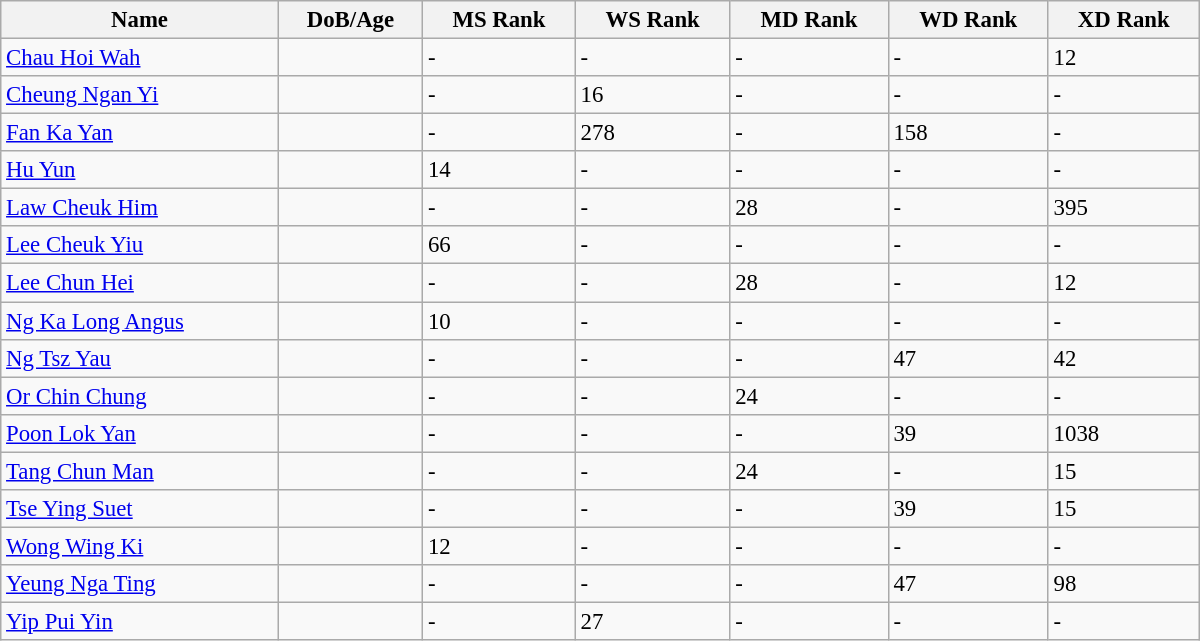<table class="wikitable"  style="width:800px; font-size:95%;">
<tr>
<th align="left">Name</th>
<th align="left">DoB/Age</th>
<th align="left">MS Rank</th>
<th align="left">WS Rank</th>
<th align="left">MD Rank</th>
<th align="left">WD Rank</th>
<th align="left">XD Rank</th>
</tr>
<tr>
<td><a href='#'>Chau Hoi Wah</a></td>
<td></td>
<td>-</td>
<td>-</td>
<td>-</td>
<td>-</td>
<td>12</td>
</tr>
<tr>
<td><a href='#'>Cheung Ngan Yi</a></td>
<td></td>
<td>-</td>
<td>16</td>
<td>-</td>
<td>-</td>
<td>-</td>
</tr>
<tr>
<td><a href='#'>Fan Ka Yan</a></td>
<td></td>
<td>-</td>
<td>278</td>
<td>-</td>
<td>158</td>
<td>-</td>
</tr>
<tr>
<td><a href='#'>Hu Yun</a></td>
<td></td>
<td>14</td>
<td>-</td>
<td>-</td>
<td>-</td>
<td>-</td>
</tr>
<tr>
<td><a href='#'>Law Cheuk Him</a></td>
<td></td>
<td>-</td>
<td>-</td>
<td>28</td>
<td>-</td>
<td>395</td>
</tr>
<tr>
<td><a href='#'>Lee Cheuk Yiu</a></td>
<td></td>
<td>66</td>
<td>-</td>
<td>-</td>
<td>-</td>
<td>-</td>
</tr>
<tr>
<td><a href='#'>Lee Chun Hei</a></td>
<td></td>
<td>-</td>
<td>-</td>
<td>28</td>
<td>-</td>
<td>12</td>
</tr>
<tr>
<td><a href='#'>Ng Ka Long Angus</a></td>
<td></td>
<td>10</td>
<td>-</td>
<td>-</td>
<td>-</td>
<td>-</td>
</tr>
<tr>
<td><a href='#'>Ng Tsz Yau</a></td>
<td></td>
<td>-</td>
<td>-</td>
<td>-</td>
<td>47</td>
<td>42</td>
</tr>
<tr>
<td><a href='#'>Or Chin Chung</a></td>
<td></td>
<td>-</td>
<td>-</td>
<td>24</td>
<td>-</td>
<td>-</td>
</tr>
<tr>
<td><a href='#'>Poon Lok Yan</a></td>
<td></td>
<td>-</td>
<td>-</td>
<td>-</td>
<td>39</td>
<td>1038</td>
</tr>
<tr>
<td><a href='#'>Tang Chun Man</a></td>
<td></td>
<td>-</td>
<td>-</td>
<td>24</td>
<td>-</td>
<td>15</td>
</tr>
<tr>
<td><a href='#'>Tse Ying Suet</a></td>
<td></td>
<td>-</td>
<td>-</td>
<td>-</td>
<td>39</td>
<td>15</td>
</tr>
<tr>
<td><a href='#'>Wong Wing Ki</a></td>
<td></td>
<td>12</td>
<td>-</td>
<td>-</td>
<td>-</td>
<td>-</td>
</tr>
<tr>
<td><a href='#'>Yeung Nga Ting</a></td>
<td></td>
<td>-</td>
<td>-</td>
<td>-</td>
<td>47</td>
<td>98</td>
</tr>
<tr>
<td><a href='#'>Yip Pui Yin</a></td>
<td></td>
<td>-</td>
<td>27</td>
<td>-</td>
<td>-</td>
<td>-</td>
</tr>
</table>
